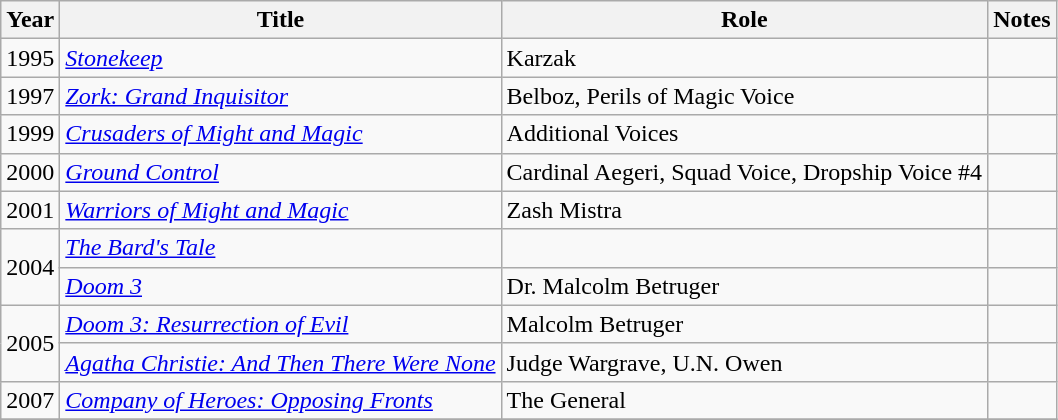<table class="wikitable sortable plainrowheaders" style="white-space:nowrap">
<tr>
<th>Year</th>
<th>Title</th>
<th>Role</th>
<th>Notes</th>
</tr>
<tr>
<td>1995</td>
<td><em><a href='#'>Stonekeep</a></em></td>
<td>Karzak</td>
<td></td>
</tr>
<tr>
<td>1997</td>
<td><em><a href='#'>Zork: Grand Inquisitor</a></em></td>
<td>Belboz, Perils of Magic Voice</td>
<td></td>
</tr>
<tr>
<td>1999</td>
<td><em><a href='#'>Crusaders of Might and Magic</a></em></td>
<td>Additional Voices</td>
<td></td>
</tr>
<tr>
<td>2000</td>
<td><em><a href='#'>Ground Control</a></em></td>
<td>Cardinal Aegeri, Squad Voice, Dropship Voice #4</td>
<td></td>
</tr>
<tr>
<td>2001</td>
<td><em><a href='#'>Warriors of Might and Magic</a></em></td>
<td>Zash Mistra</td>
<td></td>
</tr>
<tr>
<td rowspan=2>2004</td>
<td><em><a href='#'>The Bard's Tale</a></em></td>
<td></td>
<td></td>
</tr>
<tr>
<td><em><a href='#'>Doom 3</a></em></td>
<td>Dr. Malcolm Betruger</td>
<td></td>
</tr>
<tr>
<td rowspan=2>2005</td>
<td><em><a href='#'>Doom 3: Resurrection of Evil</a></em></td>
<td>Malcolm Betruger</td>
<td></td>
</tr>
<tr>
<td><em><a href='#'>Agatha Christie: And Then There Were None</a></em></td>
<td>Judge Wargrave, U.N. Owen</td>
<td></td>
</tr>
<tr>
<td>2007</td>
<td><em><a href='#'>Company of Heroes: Opposing Fronts</a></em></td>
<td>The General</td>
<td></td>
</tr>
<tr>
</tr>
</table>
